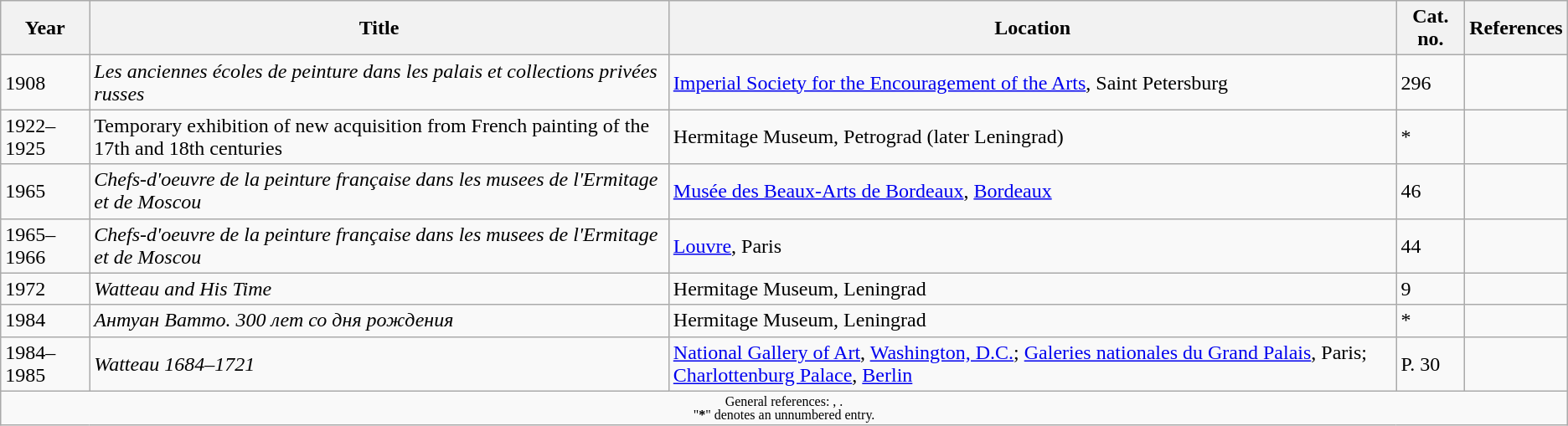<table class="wikitable">
<tr>
<th>Year</th>
<th>Title</th>
<th>Location</th>
<th>Cat. no.</th>
<th>References</th>
</tr>
<tr>
<td>1908</td>
<td><em>Les anciennes écoles de peinture dans les palais et collections privées russes</em></td>
<td><a href='#'>Imperial Society for the Encouragement of the Arts</a>, Saint Petersburg</td>
<td>296</td>
<td></td>
</tr>
<tr>
<td>1922–1925</td>
<td>Temporary exhibition of new acquisition from French painting of the 17th and 18th centuries</td>
<td>Hermitage Museum, Petrograd (later Leningrad)</td>
<td>*</td>
<td></td>
</tr>
<tr>
<td>1965</td>
<td><em>Chefs-d'oeuvre de la peinture française dans les musees de l'Ermitage et de Moscou</em></td>
<td><a href='#'>Musée des Beaux-Arts de Bordeaux</a>, <a href='#'>Bordeaux</a></td>
<td>46</td>
<td></td>
</tr>
<tr>
<td>1965–1966</td>
<td><em>Chefs-d'oeuvre de la peinture française dans les musees de l'Ermitage et de Moscou</em></td>
<td><a href='#'>Louvre</a>, Paris</td>
<td>44</td>
<td></td>
</tr>
<tr>
<td>1972</td>
<td><em>Watteau and His Time</em></td>
<td>Hermitage Museum, Leningrad</td>
<td>9</td>
<td></td>
</tr>
<tr>
<td>1984</td>
<td><em>Антуан Ватто. 300 лет со дня рождения</em></td>
<td>Hermitage Museum, Leningrad</td>
<td>*</td>
<td></td>
</tr>
<tr>
<td>1984–1985</td>
<td><em>Watteau 1684–1721</em></td>
<td><a href='#'>National Gallery of Art</a>, <a href='#'>Washington, D.C.</a>; <a href='#'>Galeries nationales du Grand Palais</a>, Paris; <a href='#'>Charlottenburg Palace</a>, <a href='#'>Berlin</a></td>
<td>P. 30</td>
<td></td>
</tr>
<tr class="sortbottom">
<td colspan=10 style=font-size:8pt; align=center>General references: , .<br>"<strong>*</strong>" denotes an unnumbered entry.</td>
</tr>
</table>
